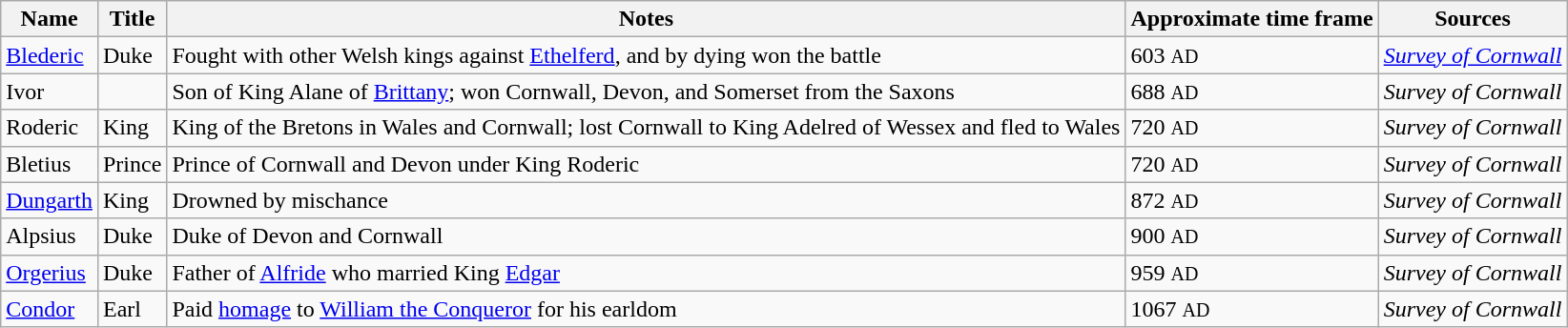<table class="wikitable">
<tr>
<th>Name</th>
<th>Title</th>
<th>Notes</th>
<th>Approximate time frame</th>
<th>Sources</th>
</tr>
<tr>
<td><a href='#'>Blederic</a></td>
<td>Duke</td>
<td>Fought with other Welsh kings against <a href='#'>Ethelferd</a>, and by dying won the battle</td>
<td>603 <small>AD</small></td>
<td><em><a href='#'>Survey of Cornwall</a></em></td>
</tr>
<tr>
<td>Ivor</td>
<td></td>
<td>Son of King Alane of <a href='#'>Brittany</a>; won Cornwall, Devon, and Somerset from the Saxons</td>
<td>688 <small>AD</small></td>
<td><em>Survey of Cornwall</em></td>
</tr>
<tr>
<td>Roderic</td>
<td>King</td>
<td>King of the Bretons in Wales and Cornwall; lost Cornwall to King Adelred of Wessex and fled to Wales</td>
<td>720 <small>AD</small></td>
<td><em>Survey of Cornwall</em></td>
</tr>
<tr>
<td>Bletius</td>
<td>Prince</td>
<td>Prince of Cornwall and Devon under King Roderic</td>
<td>720 <small>AD</small></td>
<td><em>Survey of Cornwall</em></td>
</tr>
<tr>
<td><a href='#'>Dungarth</a></td>
<td>King</td>
<td>Drowned by mischance</td>
<td>872 <small>AD</small></td>
<td><em>Survey of Cornwall</em></td>
</tr>
<tr>
<td>Alpsius</td>
<td>Duke</td>
<td>Duke of Devon and Cornwall</td>
<td>900 <small>AD</small></td>
<td><em>Survey of Cornwall</em></td>
</tr>
<tr>
<td><a href='#'>Orgerius</a></td>
<td>Duke</td>
<td>Father of <a href='#'>Alfride</a> who married King <a href='#'>Edgar</a></td>
<td>959 <small>AD</small></td>
<td><em>Survey of Cornwall</em></td>
</tr>
<tr>
<td><a href='#'>Condor</a></td>
<td>Earl</td>
<td>Paid <a href='#'>homage</a> to <a href='#'>William the Conqueror</a> for his earldom</td>
<td>1067 <small>AD</small></td>
<td><em>Survey of Cornwall</em></td>
</tr>
</table>
